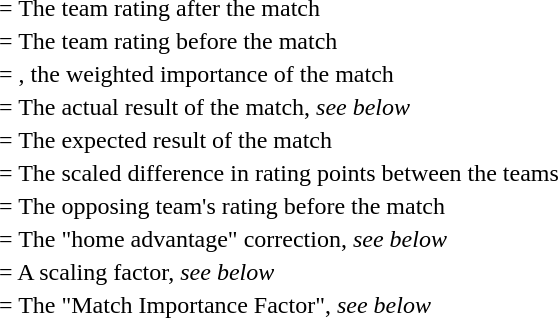<table style="width:50%;">
<tr>
<td width=4%></td>
</tr>
<tr>
<td><strong></strong></td>
<td>= The team rating after the match<br></td>
</tr>
<tr>
<td><strong></strong></td>
<td>= The team rating before the match<br></td>
</tr>
<tr>
<td><strong></strong></td>
<td>= <strong></strong>, the weighted importance of the match<br></td>
</tr>
<tr>
<td><strong></strong></td>
<td>= The actual result of the match, <em>see below</em><br></td>
</tr>
<tr>
<td><strong></strong></td>
<td>= The expected result of the match<br></td>
</tr>
<tr>
<td><strong></strong></td>
<td>= The scaled difference in rating points between the teams<br></td>
</tr>
<tr>
<td><strong></strong></td>
<td>= The opposing team's rating before the match<br></td>
</tr>
<tr>
<td><strong></strong></td>
<td>= The "home advantage" correction, <em>see below</em><br></td>
</tr>
<tr>
<td><strong></strong></td>
<td>= A scaling factor, <em>see below</em><br></td>
</tr>
<tr>
<td><strong></strong></td>
<td>= The "Match Importance Factor", <em>see below</em><br></td>
</tr>
</table>
